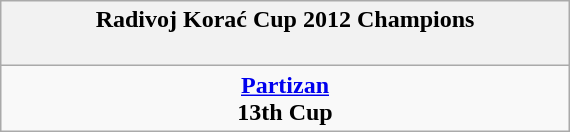<table class="wikitable" style="margin: 0 auto; width: 30%;">
<tr>
<th>Radivoj Korać Cup 2012 Champions<br><br></th>
</tr>
<tr>
<td align=center><strong><a href='#'>Partizan</a></strong><br><strong>13th Cup</strong></td>
</tr>
</table>
